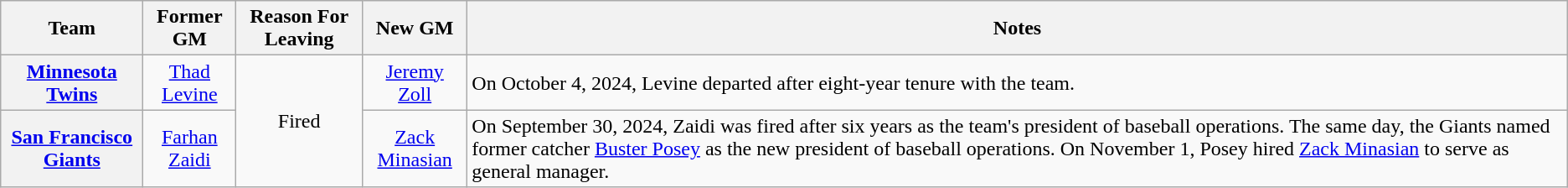<table class="wikitable plainrowheaders" style="text-align:center;">
<tr>
<th scope="col">Team</th>
<th scope="col">Former GM</th>
<th scope="col">Reason For Leaving</th>
<th scope="col">New GM</th>
<th scope="col">Notes</th>
</tr>
<tr>
<th scope="row" style="text-align:center;"><a href='#'>Minnesota Twins</a></th>
<td><a href='#'>Thad Levine</a></td>
<td rowspan="2">Fired</td>
<td><a href='#'>Jeremy Zoll</a></td>
<td style="text-align:left;">On October 4, 2024, Levine departed after eight-year tenure with the team.</td>
</tr>
<tr>
<th scope="row" style="text-align:center;"><a href='#'>San Francisco Giants</a></th>
<td><a href='#'>Farhan Zaidi</a></td>
<td><a href='#'>Zack Minasian</a></td>
<td style="text-align:left;">On September 30, 2024, Zaidi was fired after six years as the team's president of baseball operations. The same day, the Giants named former catcher <a href='#'>Buster Posey</a> as the new president of baseball operations. On November 1, Posey hired <a href='#'>Zack Minasian</a> to serve as general manager.</td>
</tr>
</table>
